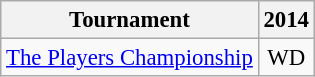<table class="wikitable" style="font-size:95%;text-align:center;">
<tr>
<th>Tournament</th>
<th>2014</th>
</tr>
<tr>
<td align=left><a href='#'>The Players Championship</a></td>
<td>WD</td>
</tr>
</table>
